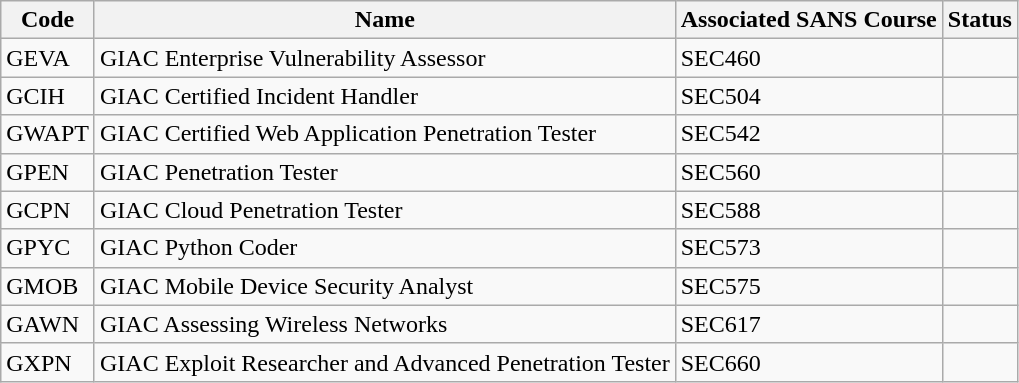<table class="wikitable sortable">
<tr>
<th>Code</th>
<th>Name</th>
<th>Associated SANS Course</th>
<th>Status</th>
</tr>
<tr>
<td>GEVA</td>
<td>GIAC Enterprise Vulnerability Assessor</td>
<td>SEC460</td>
<td></td>
</tr>
<tr>
<td>GCIH</td>
<td>GIAC Certified Incident Handler</td>
<td>SEC504</td>
<td></td>
</tr>
<tr>
<td>GWAPT</td>
<td>GIAC Certified Web Application Penetration Tester</td>
<td>SEC542</td>
<td></td>
</tr>
<tr>
<td>GPEN</td>
<td>GIAC Penetration Tester</td>
<td>SEC560</td>
<td></td>
</tr>
<tr>
<td>GCPN</td>
<td>GIAC Cloud Penetration Tester</td>
<td>SEC588</td>
<td></td>
</tr>
<tr>
<td>GPYC</td>
<td>GIAC Python Coder</td>
<td>SEC573</td>
<td></td>
</tr>
<tr>
<td>GMOB</td>
<td>GIAC Mobile Device Security Analyst</td>
<td>SEC575</td>
<td></td>
</tr>
<tr>
<td>GAWN</td>
<td>GIAC Assessing Wireless Networks</td>
<td>SEC617</td>
<td></td>
</tr>
<tr>
<td>GXPN</td>
<td>GIAC Exploit Researcher and Advanced Penetration Tester</td>
<td>SEC660</td>
<td></td>
</tr>
</table>
